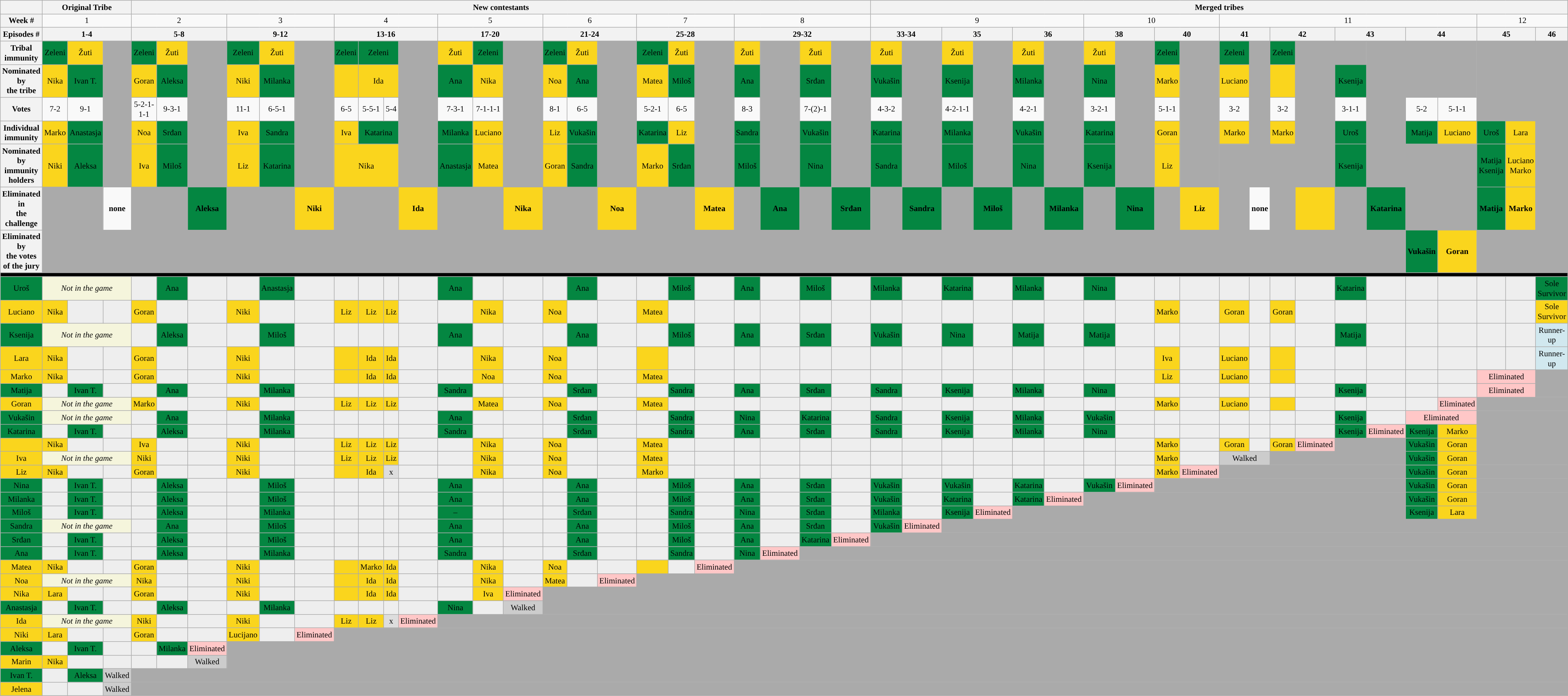<table class="wikitable nowrap" style="margin:auto; text-align:center; font-size:88%; width:100%">
<tr>
<th colspan="1"></th>
<th colspan="3">Original Tribe</th>
<th colspan="23">New contestants</th>
<th colspan="21">Merged tribes</th>
</tr>
<tr>
<th>Week #</th>
<td colspan="3">1</td>
<td colspan="3">2</td>
<td colspan="3">3</td>
<td colspan="4">4</td>
<td colspan="3">5</td>
<td colspan="3">6</td>
<td colspan="3">7</td>
<td colspan="4">8</td>
<td colspan="6">9</td>
<td colspan="4">10</td>
<td colspan="8">11</td>
<td colspan="3">12</td>
</tr>
<tr>
<th>Episodes #</th>
<th colspan="3">1-4</th>
<th colspan="3">5-8</th>
<th colspan="3">9-12</th>
<th colspan="4">13-16</th>
<th colspan="3">17-20</th>
<th colspan="3">21-24</th>
<th colspan="3">25-28</th>
<th colspan="4">29-32</th>
<th colspan="2">33-34</th>
<th colspan="2">35</th>
<th colspan="2">36</th>
<th colspan="2">38</th>
<th colspan="2">40</th>
<th colspan="2">41</th>
<th colspan="2">42</th>
<th colspan="2">43</th>
<th colspan="2">44</th>
<th colspan="2">45</th>
<th>46</th>
</tr>
<tr>
<th>Tribal<br>immunity</th>
<td bgcolor="#048641"><span>Zeleni</span></td>
<td bgcolor="#FAD51D"><span>Žuti</span></td>
<td rowspan="5" style="background-color: rgb(170, 170, 170)"></td>
<td bgcolor="#048641"><span>Zeleni</span></td>
<td bgcolor="#FAD51D"><span>Žuti</span></td>
<td rowspan="5" style="background-color: rgb(170, 170, 170)"></td>
<td bgcolor="#048641"><span>Zeleni</span></td>
<td bgcolor="#FAD51D"><span>Žuti</span></td>
<td rowspan="5" style="background-color: rgb(170, 170, 170)"></td>
<td bgcolor="#048641"><span>Zeleni</span></td>
<td colspan="2" bgcolor="#048641"><span>Zeleni</span></td>
<td rowspan="5" style="background-color: rgb(170, 170, 170)"></td>
<td bgcolor="#FAD51D"><span>Žuti</span></td>
<td bgcolor="#048641"><span>Zeleni</span></td>
<td rowspan="5" style="background-color: rgb(170, 170, 170)"></td>
<td bgcolor="#048641"><span>Zeleni</span></td>
<td bgcolor="#FAD51D"><span>Žuti</span></td>
<td rowspan="5" style="background-color: rgb(170, 170, 170)"></td>
<td bgcolor="#048641"><span>Zeleni</span></td>
<td bgcolor="#FAD51D"><span>Žuti</span></td>
<td rowspan="5" style="background-color: rgb(170, 170, 170)"></td>
<td bgcolor="#FAD51D"><span>Žuti</span></td>
<td rowspan="5" style="background-color: rgb(170, 170, 170) "></td>
<td bgcolor="#FAD51D"><span>Žuti</span></td>
<td rowspan="5" style="background-color: rgb(170, 170, 170) "></td>
<td bgcolor="#FAD51D"><span>Žuti</span></td>
<td rowspan="5" style="background-color: rgb(170, 170, 170) "></td>
<td bgcolor="#FAD51D"><span>Žuti</span></td>
<td rowspan="5" style="background-color: rgb(170, 170, 170) "></td>
<td bgcolor="#FAD51D"><span>Žuti</span></td>
<td rowspan="5" style="background-color: rgb(170, 170, 170) "></td>
<td bgcolor="#FAD51D"><span>Žuti</span></td>
<td rowspan="5" style="background-color: rgb(170, 170, 170) "></td>
<td bgcolor="#048641"><span>Zeleni</span></td>
<td rowspan="5" style="background-color: rgb(170, 170, 170) "></td>
<td bgcolor="#048641"><span>Zeleni</span></td>
<td rowspan="5" style="background-color: rgb(170, 170, 170) "></td>
<td bgcolor="#048641"><span>Zeleni</span></td>
<td rowspan="5" style="background-color: rgb(170, 170, 170) "></td>
<td style="background-color: rgb(170, 170, 170) "></td>
<td rowspan="5" style="background-color: rgb(170, 170, 170) "></td>
<td colspan="2" rowspan="2" style="background-color: rgb(170, 170, 170) "></td>
<td colspan="2" rowspan="3" style="background-color: rgb(170, 170, 170) "></td>
<td rowspan="7" style="background-color: rgb(170, 170, 170) "></td>
</tr>
<tr>
<th>Nominated by<br>the tribe</th>
<td bgcolor="#FAD51D"><span>Nika</span></td>
<td bgcolor="#048641"><span>Ivan T.</span></td>
<td bgcolor="#FAD51D"><span>Goran</span></td>
<td bgcolor="#048641"><span>Aleksa</span></td>
<td bgcolor="#FAD51D"><span>Niki</span></td>
<td bgcolor="#048641"><span>Milanka</span></td>
<td bgcolor="#FAD51D"><span></span></td>
<td colspan="2" bgcolor="#FAD51D"><span>Ida</span></td>
<td bgcolor="#048641"><span>Ana</span></td>
<td bgcolor="#FAD51D"><span>Nika</span></td>
<td bgcolor="#FAD51D"><span>Noa</span></td>
<td bgcolor="#048641"><span>Ana</span></td>
<td bgcolor="#FAD51D"><span>Matea</span></td>
<td bgcolor="#048641"><span>Miloš</span></td>
<td bgcolor="#048641"><span>Ana</span></td>
<td bgcolor="#048641"><span>Srđan</span></td>
<td bgcolor="#048641"><span>Vukašin</span></td>
<td bgcolor="#048641"><span>Ksenija</span></td>
<td bgcolor="#048641"><span>Milanka</span></td>
<td bgcolor="#048641"><span>Nina</span></td>
<td bgcolor="#FAD51D"><span>Marko</span></td>
<td bgcolor="#FAD51D"><span>Luciano</span></td>
<td bgcolor="#FAD51D"><span></span></td>
<td bgcolor="#048641"><span>Ksenija</span></td>
</tr>
<tr>
<th>Votes</th>
<td>7-2</td>
<td>9-1</td>
<td>5-2-1-1-1</td>
<td>9-3-1</td>
<td>11-1</td>
<td>6-5-1</td>
<td>6-5</td>
<td>5-5-1</td>
<td>5-4</td>
<td>7-3-1</td>
<td>7-1-1-1</td>
<td>8-1</td>
<td>6-5</td>
<td>5-2-1</td>
<td>6-5</td>
<td>8-3</td>
<td>7-(2)-1</td>
<td>4-3-2</td>
<td>4-2-1-1</td>
<td>4-2-1</td>
<td>3-2-1</td>
<td>5-1-1</td>
<td>3-2</td>
<td>3-2</td>
<td>3-1-1</td>
<td>5-2</td>
<td>5-1-1</td>
</tr>
<tr>
<th>Individual<br>immunity </th>
<td bgcolor="#FAD51D"><span>Marko</span></td>
<td bgcolor="#048641"><span>Anastasja</span></td>
<td bgcolor="#FAD51D"><span>Noa</span></td>
<td bgcolor="#048641"><span>Srđan</span></td>
<td bgcolor="#FAD51D"><span>Iva</span></td>
<td bgcolor="#048641"><span>Sandra</span></td>
<td bgcolor="#FAD51D"><span>Iva</span></td>
<td colspan="2" bgcolor="#048641"><span>Katarina</span></td>
<td bgcolor="#048641"><span>Milanka</span></td>
<td bgcolor="#FAD51D"><span>Luciano</span></td>
<td bgcolor="#FAD51D"><span>Liz</span></td>
<td bgcolor="#048641"><span>Vukašin</span></td>
<td bgcolor="#048641"><span>Katarina</span></td>
<td bgcolor="#FAD51D"><span>Liz</span></td>
<td bgcolor="#048641"><span>Sandra</span></td>
<td bgcolor="#048641"><span>Vukašin</span></td>
<td bgcolor="#048641"><span>Katarina</span></td>
<td bgcolor="#048641"><span>Milanka</span></td>
<td bgcolor="#048641"><span>Vukašin</span></td>
<td bgcolor="#048641"><span>Katarina</span></td>
<td bgcolor="#FAD51D"><span>Goran</span></td>
<td bgcolor="#FAD51D"><span>Marko</span></td>
<td bgcolor="#FAD51D"><span>Marko</span></td>
<td bgcolor="#048641"><span>Uroš</span></td>
<td bgcolor="#048641"><span>Matija</span></td>
<td bgcolor="#FAD51D"><span>Luciano</span></td>
<td bgcolor="#048641"><span>Uroš</span></td>
<td bgcolor="#FAD51D"><span>Lara</span></td>
</tr>
<tr>
<th>Nominated by<br>immunity holders</th>
<td bgcolor="#FAD51D"><span>Niki</span></td>
<td bgcolor="#048641"><span>Aleksa</span></td>
<td bgcolor="#FAD51D"><span>Iva</span></td>
<td bgcolor="#048641"><span>Miloš</span></td>
<td bgcolor="#FAD51D"><span>Liz</span></td>
<td bgcolor="#048641"><span>Katarina</span></td>
<td colspan="3" bgcolor="#FAD51D"><span>Nika</span></td>
<td bgcolor="#048641"><span>Anastasja</span></td>
<td bgcolor="#FAD51D"><span>Matea</span></td>
<td bgcolor="#FAD51D"><span>Goran</span></td>
<td bgcolor="#048641"><span>Sandra</span></td>
<td bgcolor="#FAD51D"><span>Marko</span></td>
<td bgcolor="#048641"><span>Srđan</span></td>
<td bgcolor="#048641"><span>Miloš</span></td>
<td bgcolor="#048641"><span>Nina</span></td>
<td bgcolor="#048641"><span>Sandra</span></td>
<td bgcolor="#048641"><span>Miloš</span></td>
<td bgcolor="#048641"><span>Nina</span></td>
<td bgcolor="#048641"><span>Ksenija</span></td>
<td bgcolor="#FAD51D"><span>Liz</span></td>
<td style="background-color: rgb(170, 170, 170) "></td>
<td style="background-color: rgb(170, 170, 170) "></td>
<td bgcolor="#048641"><span>Ksenija</span></td>
<td colspan="2" rowspan="2" style="background-color: rgb(170, 170, 170) "></td>
<td bgcolor="#048641"><span>Matija<br>Ksenija</span></td>
<td bgcolor="#FAD51D"><span>Luciano<br>Marko</span></td>
</tr>
<tr>
<th>Eliminated in<br>the challenge</th>
<td colspan="2" style="background-color: rgb(170, 170, 170)"></td>
<td><strong>none</strong></td>
<td colspan="2" style="background-color: rgb(170, 170, 170)"></td>
<td bgcolor="#048641"><span><strong>Aleksa</strong></span></td>
<td colspan="2" style="background-color: rgb(170, 170, 170)"></td>
<td bgcolor="#FAD51D"><span><strong>Niki</strong></span></td>
<td colspan="3" style="background-color: rgb(170, 170, 170) "></td>
<td bgcolor="#FAD51D"><span><strong>Ida</strong></span></td>
<td colspan="2" style="background-color: rgb(170, 170, 170)"></td>
<td bgcolor="#FAD51D"><span><strong>Nika</strong></span></td>
<td colspan="2" style="background-color: rgb(170, 170, 170)"></td>
<td bgcolor="#FAD51D"><span><strong>Noa</strong></span></td>
<td colspan="2" style="background-color: rgb(170, 170, 170)"></td>
<td bgcolor="#FAD51D"><span><strong>Matea</strong></span></td>
<td style="background-color: rgb(170, 170, 170)"></td>
<td bgcolor="#048641"><span><strong>Ana</strong></span></td>
<td style="background-color: rgb(170, 170, 170)"></td>
<td bgcolor="#048641"><span><strong>Srđan</strong></span></td>
<td style="background-color: rgb(170, 170, 170)"></td>
<td bgcolor="#048641"><span><strong>Sandra</strong></span></td>
<td style="background-color: rgb(170, 170, 170)"></td>
<td bgcolor="#048641"><span><strong>Miloš</strong></span></td>
<td style="background-color: rgb(170, 170, 170)"></td>
<td bgcolor="#048641"><span><strong>Milanka</strong></span></td>
<td style="background-color: rgb(170, 170, 170)"></td>
<td bgcolor="#048641"><span><strong>Nina</strong></span></td>
<td style="background-color: rgb(170, 170, 170)"></td>
<td bgcolor="#FAD51D"><span><strong>Liz</strong></span></td>
<td style="background-color: rgb(170, 170, 170)"></td>
<td><strong>none</strong></td>
<td style="background-color: rgb(170, 170, 170)"></td>
<td bgcolor="#FAD51D"><span><strong></strong></span></td>
<td style="background-color: rgb(170, 170, 170)"></td>
<td bgcolor="#048641"><span><strong>Katarina</strong></span></td>
<td bgcolor="#048641"><span><strong>Matija</strong></span></td>
<td bgcolor="#FAD51D"><span><strong>Marko</strong></span></td>
</tr>
<tr>
<th>Eliminated by<br>the votes<br>of the jury</th>
<td colspan="42" style="background-color: rgb(170, 170, 170)"></td>
<td bgcolor="#048641"><span><strong>Vukašin</strong></span></td>
<td bgcolor="#FAD51D"><span><strong>Goran</strong></span></td>
<td colspan="2" style="background-color: rgb(170, 170, 170)"></td>
</tr>
<tr>
<td colspan="48" bgcolor="black"></td>
</tr>
<tr>
<td bgcolor="#048641"><span>Uroš</span></td>
<td colspan="3" bgcolor="#F5F5DC"><em>Not in the game</em></td>
<td bgcolor="#EEEEEE"></td>
<td bgcolor="#048641"><span>Ana</span></td>
<td bgcolor="#EEEEEE"></td>
<td bgcolor="#EEEEEE"></td>
<td bgcolor="#048641"><span>Anastasja</span></td>
<td bgcolor="#EEEEEE"></td>
<td bgcolor="#EEEEEE"></td>
<td bgcolor="#EEEEEE"></td>
<td bgcolor="#EEEEEE"></td>
<td bgcolor="#EEEEEE"></td>
<td bgcolor="#048641"><span>Ana</span></td>
<td bgcolor="#EEEEEE"></td>
<td bgcolor="#EEEEEE"></td>
<td bgcolor="#EEEEEE"></td>
<td bgcolor="#048641"><span>Ana</span></td>
<td bgcolor="#EEEEEE"></td>
<td bgcolor="#EEEEEE"></td>
<td bgcolor="#048641"><span>Miloš</span></td>
<td bgcolor="#EEEEEE"></td>
<td bgcolor="#048641"><span>Ana</span></td>
<td bgcolor="#EEEEEE"></td>
<td bgcolor="#048641"><span>Miloš</span></td>
<td bgcolor="#EEEEEE"></td>
<td bgcolor="#048641"><span>Milanka</span></td>
<td bgcolor="#EEEEEE"></td>
<td bgcolor="#048641"><span>Katarina</span></td>
<td bgcolor="#EEEEEE"></td>
<td bgcolor="#048641"><span>Milanka</span></td>
<td bgcolor="#EEEEEE"></td>
<td bgcolor="#048641"><span>Nina</span></td>
<td bgcolor="#EEEEEE"></td>
<td bgcolor="#EEEEEE"></td>
<td bgcolor="#EEEEEE"></td>
<td bgcolor="#EEEEEE"></td>
<td bgcolor="#EEEEEE"></td>
<td bgcolor="#EEEEEE"></td>
<td bgcolor="#EEEEEE"></td>
<td bgcolor="#048641"><span>Katarina</span></td>
<td bgcolor="#EEEEEE"></td>
<td bgcolor="#EEEEEE"></td>
<td bgcolor="#EEEEEE"></td>
<td bgcolor="#EEEEEE"></td>
<td bgcolor="#EEEEEE"></td>
<td bgcolor="#048641"><span>Sole Survivor</span></td>
</tr>
<tr>
<td bgcolor="#FAD51D"><span>Luciano</span></td>
<td bgcolor="#FAD51D"><span>Nika</span></td>
<td bgcolor="#EEEEEE"></td>
<td bgcolor="#EEEEEE"></td>
<td bgcolor="#FAD51D"><span>Goran</span></td>
<td bgcolor="#EEEEEE"></td>
<td bgcolor="#EEEEEE"></td>
<td bgcolor="#FAD51D"><span>Niki</span></td>
<td bgcolor="#EEEEEE"></td>
<td bgcolor="#EEEEEE"></td>
<td bgcolor="#FAD51D"><span>Liz</span></td>
<td bgcolor="#FAD51D"><span>Liz</span></td>
<td bgcolor="#FAD51D"><span>Liz</span></td>
<td bgcolor="#EEEEEE"></td>
<td bgcolor="#EEEEEE"></td>
<td bgcolor="#FAD51D"><span>Nika</span></td>
<td bgcolor="#EEEEEE"></td>
<td bgcolor="#FAD51D"><span>Noa</span></td>
<td bgcolor="#EEEEEE"></td>
<td bgcolor="#EEEEEE"></td>
<td bgcolor="#FAD51D"><span>Matea</span></td>
<td bgcolor="#EEEEEE"></td>
<td bgcolor="#EEEEEE"></td>
<td bgcolor="#EEEEEE"></td>
<td bgcolor="#EEEEEE"></td>
<td bgcolor="#EEEEEE"></td>
<td bgcolor="#EEEEEE"></td>
<td bgcolor="#EEEEEE"></td>
<td bgcolor="#EEEEEE"></td>
<td bgcolor="#EEEEEE"></td>
<td bgcolor="#EEEEEE"></td>
<td bgcolor="#EEEEEE"></td>
<td bgcolor="#EEEEEE"></td>
<td bgcolor="#EEEEEE"></td>
<td bgcolor="#EEEEEE"></td>
<td bgcolor="#FAD51D"><span>Marko</span></td>
<td bgcolor="#EEEEEE"></td>
<td bgcolor="#FAD51D"><span>Goran</span></td>
<td bgcolor="#EEEEEE"></td>
<td bgcolor="#FAD51D"><span>Goran</span></td>
<td bgcolor="#EEEEEE"></td>
<td bgcolor="#EEEEEE"></td>
<td bgcolor="#EEEEEE"></td>
<td bgcolor="#EEEEEE"></td>
<td bgcolor="#EEEEEE"></td>
<td bgcolor="#EEEEEE"></td>
<td bgcolor="#EEEEEE"></td>
<td bgcolor="#FAD51D"><span>Sole Survivor</span></td>
</tr>
<tr>
<td bgcolor="#048641"><span>Ksenija</span></td>
<td colspan="3" bgcolor="#F5F5DC"><em>Not in the game</em></td>
<td bgcolor="#EEEEEE"></td>
<td bgcolor="#048641"><span>Aleksa</span></td>
<td bgcolor="#EEEEEE"></td>
<td bgcolor="#EEEEEE"></td>
<td bgcolor="#048641"><span>Miloš</span></td>
<td bgcolor="#EEEEEE"></td>
<td bgcolor="#EEEEEE"></td>
<td bgcolor="#EEEEEE"></td>
<td bgcolor="#EEEEEE"></td>
<td bgcolor="#EEEEEE"></td>
<td bgcolor="#048641"><span>Ana</span></td>
<td bgcolor="#EEEEEE"></td>
<td bgcolor="#EEEEEE"></td>
<td bgcolor="#EEEEEE"></td>
<td bgcolor="#048641"><span>Ana</span></td>
<td bgcolor="#EEEEEE"></td>
<td bgcolor="#EEEEEE"></td>
<td bgcolor="#048641"><span>Miloš</span></td>
<td bgcolor="#EEEEEE"></td>
<td bgcolor="#048641"><span>Ana</span></td>
<td bgcolor="#EEEEEE"></td>
<td bgcolor="#048641"><span>Srđan</span></td>
<td bgcolor="#EEEEEE"></td>
<td bgcolor="#048641"><span>Vukašin</span></td>
<td bgcolor="#EEEEEE"></td>
<td bgcolor="#048641"><span>Nina</span></td>
<td bgcolor="#EEEEEE"></td>
<td bgcolor="#048641"><span>Matija</span></td>
<td bgcolor="#EEEEEE"></td>
<td bgcolor="#048641"><span>Matija</span></td>
<td bgcolor="#EEEEEE"></td>
<td bgcolor="#EEEEEE"></td>
<td bgcolor="#EEEEEE"></td>
<td bgcolor="#EEEEEE"></td>
<td bgcolor="#EEEEEE"></td>
<td bgcolor="#EEEEEE"></td>
<td bgcolor="#EEEEEE"></td>
<td bgcolor="#048641"><span>Matija</span></td>
<td bgcolor="#EEEEEE"></td>
<td bgcolor="#EEEEEE"></td>
<td bgcolor="#EEEEEE"></td>
<td bgcolor="#EEEEEE"></td>
<td bgcolor="#EEEEEE"></td>
<td bgcolor="#D1E8EF">Runner-up</td>
</tr>
<tr>
<td bgcolor="#FAD51D"><span>Lara</span></td>
<td bgcolor="#FAD51D"><span>Nika</span></td>
<td bgcolor="#EEEEEE"></td>
<td bgcolor="#EEEEEE"></td>
<td bgcolor="#FAD51D"><span>Goran</span></td>
<td bgcolor="#EEEEEE"></td>
<td bgcolor="#EEEEEE"></td>
<td bgcolor="#FAD51D"><span>Niki</span></td>
<td bgcolor="#EEEEEE"></td>
<td bgcolor="#EEEEEE"></td>
<td bgcolor="#FAD51D"><span></span></td>
<td bgcolor="#FAD51D"><span>Ida</span></td>
<td bgcolor="#FAD51D"><span>Ida</span></td>
<td bgcolor="#EEEEEE"></td>
<td bgcolor="#EEEEEE"></td>
<td bgcolor="#FAD51D"><span>Nika</span></td>
<td bgcolor="#EEEEEE"></td>
<td bgcolor="#FAD51D"><span>Noa</span></td>
<td bgcolor="#EEEEEE"></td>
<td bgcolor="#EEEEEE"></td>
<td bgcolor="#FAD51D"><span></span></td>
<td bgcolor="#EEEEEE"></td>
<td bgcolor="#EEEEEE"></td>
<td bgcolor="#EEEEEE"></td>
<td bgcolor="#EEEEEE"></td>
<td bgcolor="#EEEEEE"></td>
<td bgcolor="#EEEEEE"></td>
<td bgcolor="#EEEEEE"></td>
<td bgcolor="#EEEEEE"></td>
<td bgcolor="#EEEEEE"></td>
<td bgcolor="#EEEEEE"></td>
<td bgcolor="#EEEEEE"></td>
<td bgcolor="#EEEEEE"></td>
<td bgcolor="#EEEEEE"></td>
<td bgcolor="#EEEEEE"></td>
<td bgcolor="#FAD51D"><span>Iva</span></td>
<td bgcolor="#EEEEEE"></td>
<td bgcolor="#FAD51D"><span>Luciano</span></td>
<td bgcolor="#EEEEEE"></td>
<td bgcolor="#FAD51D"><span></span></td>
<td bgcolor="#EEEEEE"></td>
<td bgcolor="#EEEEEE"></td>
<td bgcolor="#EEEEEE"></td>
<td bgcolor="#EEEEEE"></td>
<td bgcolor="#EEEEEE"></td>
<td bgcolor="#EEEEEE"></td>
<td bgcolor="#EEEEEE"></td>
<td bgcolor="#D1E8EF">Runner-up</td>
</tr>
<tr>
<td bgcolor="#FAD51D"><span>Marko</span></td>
<td bgcolor="#FAD51D"><span>Nika</span></td>
<td bgcolor="#EEEEEE"></td>
<td bgcolor="#EEEEEE"></td>
<td bgcolor="#FAD51D"><span>Goran</span></td>
<td bgcolor="#EEEEEE"></td>
<td bgcolor="#EEEEEE"></td>
<td bgcolor="#FAD51D"><span>Niki</span></td>
<td bgcolor="#EEEEEE"></td>
<td bgcolor="#EEEEEE"></td>
<td bgcolor="#FAD51D"><span></span></td>
<td bgcolor="#FAD51D"><span>Ida</span></td>
<td bgcolor="#FAD51D"><span>Ida</span></td>
<td bgcolor="#EEEEEE"></td>
<td bgcolor="#EEEEEE"></td>
<td bgcolor="#FAD51D"><span>Noa</span></td>
<td bgcolor="#EEEEEE"></td>
<td bgcolor="#FAD51D"><span>Noa</span></td>
<td bgcolor="#EEEEEE"></td>
<td bgcolor="#EEEEEE"></td>
<td bgcolor="#FAD51D"><span>Matea</span></td>
<td bgcolor="#EEEEEE"></td>
<td bgcolor="#EEEEEE"></td>
<td bgcolor="#EEEEEE"></td>
<td bgcolor="#EEEEEE"></td>
<td bgcolor="#EEEEEE"></td>
<td bgcolor="#EEEEEE"></td>
<td bgcolor="#EEEEEE"></td>
<td bgcolor="#EEEEEE"></td>
<td bgcolor="#EEEEEE"></td>
<td bgcolor="#EEEEEE"></td>
<td bgcolor="#EEEEEE"></td>
<td bgcolor="#EEEEEE"></td>
<td bgcolor="#EEEEEE"></td>
<td bgcolor="#EEEEEE"></td>
<td bgcolor="#FAD51D"><span>Liz</span></td>
<td bgcolor="#EEEEEE"></td>
<td bgcolor="#FAD51D"><span>Luciano</span></td>
<td bgcolor="#EEEEEE"></td>
<td bgcolor="#FAD51D"><span></span></td>
<td bgcolor="#EEEEEE"></td>
<td bgcolor="#EEEEEE"></td>
<td bgcolor="#EEEEEE"></td>
<td bgcolor="#EEEEEE"></td>
<td bgcolor="#EEEEEE"></td>
<td colspan="2" bgcolor="#FFC7C7">Eliminated</td>
<td bgcolor="#AAAAAA"></td>
</tr>
<tr>
<td bgcolor="#048641"><span>Matija</span></td>
<td bgcolor="#EEEEEE"></td>
<td bgcolor="#048641"><span>Ivan T.</span></td>
<td bgcolor="#EEEEEE"></td>
<td bgcolor="#EEEEEE"></td>
<td bgcolor="#048641"><span>Ana</span></td>
<td bgcolor="#EEEEEE"></td>
<td bgcolor="#EEEEEE"></td>
<td bgcolor="#048641"><span>Milanka</span></td>
<td bgcolor="#EEEEEE"></td>
<td bgcolor="#EEEEEE"></td>
<td bgcolor="#EEEEEE"></td>
<td bgcolor="#EEEEEE"></td>
<td bgcolor="#EEEEEE"></td>
<td bgcolor="#048641"><span>Sandra</span></td>
<td bgcolor="#EEEEEE"></td>
<td bgcolor="#EEEEEE"></td>
<td bgcolor="#EEEEEE"></td>
<td bgcolor="#048641"><span>Srđan</span></td>
<td bgcolor="#EEEEEE"></td>
<td bgcolor="#EEEEEE"></td>
<td bgcolor="#048641"><span>Sandra</span></td>
<td bgcolor="#EEEEEE"></td>
<td bgcolor="#048641"><span>Ana</span></td>
<td bgcolor="#EEEEEE"></td>
<td bgcolor="#048641"><span>Srđan</span></td>
<td bgcolor="#EEEEEE"></td>
<td bgcolor="#048641"><span>Sandra</span></td>
<td bgcolor="#EEEEEE"></td>
<td bgcolor="#048641"><span>Ksenija</span></td>
<td bgcolor="#EEEEEE"></td>
<td bgcolor="#048641"><span>Milanka</span></td>
<td bgcolor="#EEEEEE"></td>
<td bgcolor="#048641"><span>Nina</span></td>
<td bgcolor="#EEEEEE"></td>
<td bgcolor="#EEEEEE"></td>
<td bgcolor="#EEEEEE"></td>
<td bgcolor="#EEEEEE"></td>
<td bgcolor="#EEEEEE"></td>
<td bgcolor="#EEEEEE"></td>
<td bgcolor="#EEEEEE"></td>
<td bgcolor="#048641"><span>Ksenija</span></td>
<td bgcolor="#EEEEEE"></td>
<td bgcolor="#EEEEEE"></td>
<td bgcolor="#EEEEEE"></td>
<td colspan="2" bgcolor="#FFC7C7">Eliminated</td>
<td bgcolor="#AAAAAA"></td>
</tr>
<tr>
<td bgcolor="#FAD51D"><span>Goran</span></td>
<td colspan="3" bgcolor="#F5F5DC"><em>Not in the game</em></td>
<td bgcolor="#FAD51D"><span>Marko</span></td>
<td bgcolor="#EEEEEE"></td>
<td bgcolor="#EEEEEE"></td>
<td bgcolor="#FAD51D"><span>Niki</span></td>
<td bgcolor="#EEEEEE"></td>
<td bgcolor="#EEEEEE"></td>
<td bgcolor="#FAD51D"><span>Liz</span></td>
<td bgcolor="#FAD51D"><span>Liz</span></td>
<td bgcolor="#FAD51D"><span>Liz</span></td>
<td bgcolor="#EEEEEE"></td>
<td bgcolor="#EEEEEE"></td>
<td bgcolor="#FAD51D"><span>Matea</span></td>
<td bgcolor="#EEEEEE"></td>
<td bgcolor="#FAD51D"><span>Noa</span></td>
<td bgcolor="#EEEEEE"></td>
<td bgcolor="#EEEEEE"></td>
<td bgcolor="#FAD51D"><span>Matea</span></td>
<td bgcolor="#EEEEEE"></td>
<td bgcolor="#EEEEEE"></td>
<td bgcolor="#EEEEEE"></td>
<td bgcolor="#EEEEEE"></td>
<td bgcolor="#EEEEEE"></td>
<td bgcolor="#EEEEEE"></td>
<td bgcolor="#EEEEEE"></td>
<td bgcolor="#EEEEEE"></td>
<td bgcolor="#EEEEEE"></td>
<td bgcolor="#EEEEEE"></td>
<td bgcolor="#EEEEEE"></td>
<td bgcolor="#EEEEEE"></td>
<td bgcolor="#EEEEEE"></td>
<td bgcolor="#EEEEEE"></td>
<td bgcolor="#FAD51D"><span>Marko</span></td>
<td bgcolor="#EEEEEE"></td>
<td bgcolor="#FAD51D"><span>Luciano</span></td>
<td bgcolor="#EEEEEE"></td>
<td bgcolor="#FAD51D"><span></span></td>
<td bgcolor="#EEEEEE"></td>
<td bgcolor="#EEEEEE"></td>
<td bgcolor="#EEEEEE"></td>
<td bgcolor="#EEEEEE"></td>
<td bgcolor="#FFC7C7">Eliminated</td>
<td colspan="3" bgcolor="#AAAAAA"></td>
</tr>
<tr>
<td bgcolor="#048641"><span>Vukašin</span></td>
<td colspan="3" bgcolor="#F5F5DC"><em>Not in the game</em></td>
<td bgcolor="#EEEEEE"></td>
<td bgcolor="#048641"><span>Ana</span></td>
<td bgcolor="#EEEEEE"></td>
<td bgcolor="#EEEEEE"></td>
<td bgcolor="#048641"><span>Milanka</span></td>
<td bgcolor="#EEEEEE"></td>
<td bgcolor="#EEEEEE"></td>
<td bgcolor="#EEEEEE"></td>
<td bgcolor="#EEEEEE"></td>
<td bgcolor="#EEEEEE"></td>
<td bgcolor="#048641"><span>Ana</span></td>
<td bgcolor="#EEEEEE"></td>
<td bgcolor="#EEEEEE"></td>
<td bgcolor="#EEEEEE"></td>
<td bgcolor="#048641"><span>Srđan</span></td>
<td bgcolor="#EEEEEE"></td>
<td bgcolor="#EEEEEE"></td>
<td bgcolor="#048641"><span>Sandra</span></td>
<td bgcolor="#EEEEEE"></td>
<td bgcolor="#048641"><span>Nina</span></td>
<td bgcolor="#EEEEEE"></td>
<td bgcolor="#048641"><span>Katarina</span></td>
<td bgcolor="#EEEEEE"></td>
<td bgcolor="#048641"><span>Sandra</span></td>
<td bgcolor="#EEEEEE"></td>
<td bgcolor="#048641"><span>Ksenija</span></td>
<td bgcolor="#EEEEEE"></td>
<td bgcolor="#048641"><span>Milanka</span></td>
<td bgcolor="#EEEEEE"></td>
<td bgcolor="#048641"><span>Vukašin</span></td>
<td bgcolor="#EEEEEE"></td>
<td bgcolor="#EEEEEE"></td>
<td bgcolor="#EEEEEE"></td>
<td bgcolor="#EEEEEE"></td>
<td bgcolor="#EEEEEE"></td>
<td bgcolor="#EEEEEE"></td>
<td bgcolor="#EEEEEE"></td>
<td bgcolor="#048641"><span>Ksenija</span></td>
<td bgcolor="#EEEEEE"></td>
<td colspan="2" bgcolor="#FFC7C7">Eliminated</td>
<td colspan="3" bgcolor="#AAAAAA"></td>
</tr>
<tr>
<td bgcolor="#048641"><span>Katarina</span></td>
<td bgcolor="#EEEEEE"></td>
<td bgcolor="#048641"><span>Ivan T.</span></td>
<td bgcolor="#EEEEEE"></td>
<td bgcolor="#EEEEEE"></td>
<td bgcolor="#048641"><span>Aleksa</span></td>
<td bgcolor="#EEEEEE"></td>
<td bgcolor="#EEEEEE"></td>
<td bgcolor="#048641"><span>Milanka</span></td>
<td bgcolor="#EEEEEE"></td>
<td bgcolor="#EEEEEE"></td>
<td bgcolor="#EEEEEE"></td>
<td bgcolor="#EEEEEE"></td>
<td bgcolor="#EEEEEE"></td>
<td bgcolor="#048641"><span>Sandra</span></td>
<td bgcolor="#EEEEEE"></td>
<td bgcolor="#EEEEEE"></td>
<td bgcolor="#EEEEEE"></td>
<td bgcolor="#048641"><span>Srđan</span></td>
<td bgcolor="#EEEEEE"></td>
<td bgcolor="#EEEEEE"></td>
<td bgcolor="#048641"><span>Sandra</span></td>
<td bgcolor="#EEEEEE"></td>
<td bgcolor="#048641"><span>Ana</span></td>
<td bgcolor="#EEEEEE"></td>
<td bgcolor="#048641"><span>Srđan</span></td>
<td bgcolor="#EEEEEE"></td>
<td bgcolor="#048641"><span>Sandra</span></td>
<td bgcolor="#EEEEEE"></td>
<td bgcolor="#048641"><span>Ksenija</span></td>
<td bgcolor="#EEEEEE"></td>
<td bgcolor="#048641"><span>Milanka</span></td>
<td bgcolor="#EEEEEE"></td>
<td bgcolor="#048641"><span>Nina</span></td>
<td bgcolor="#EEEEEE"></td>
<td bgcolor="#EEEEEE"></td>
<td bgcolor="#EEEEEE"></td>
<td bgcolor="#EEEEEE"></td>
<td bgcolor="#EEEEEE"></td>
<td bgcolor="#EEEEEE"></td>
<td bgcolor="#EEEEEE"></td>
<td bgcolor="#048641"><span>Ksenija</span></td>
<td bgcolor="#FFC7C7">Eliminated</td>
<td bgcolor="#048641"><span>Ksenija</span></td>
<td bgcolor="#FAD51D"><span>Marko</span></td>
<td colspan="3" bgcolor="#AAAAAA"></td>
</tr>
<tr>
<td bgcolor="#FAD51D"><span></span></td>
<td bgcolor="#FAD51D"><span>Nika</span></td>
<td bgcolor="#EEEEEE"></td>
<td bgcolor="#EEEEEE"></td>
<td bgcolor="#FAD51D"><span>Iva</span></td>
<td bgcolor="#EEEEEE"></td>
<td bgcolor="#EEEEEE"></td>
<td bgcolor="#FAD51D"><span>Niki</span></td>
<td bgcolor="#EEEEEE"></td>
<td bgcolor="#EEEEEE"></td>
<td bgcolor="#FAD51D"><span>Liz</span></td>
<td bgcolor="#FAD51D"><span>Liz</span></td>
<td bgcolor="#FAD51D"><span>Liz</span></td>
<td bgcolor="#EEEEEE"></td>
<td bgcolor="#EEEEEE"></td>
<td bgcolor="#FAD51D"><span>Nika</span></td>
<td bgcolor="#EEEEEE"></td>
<td bgcolor="#FAD51D"><span>Noa</span></td>
<td bgcolor="#EEEEEE"></td>
<td bgcolor="#EEEEEE"></td>
<td bgcolor="#FAD51D"><span>Matea</span></td>
<td bgcolor="#EEEEEE"></td>
<td bgcolor="#EEEEEE"></td>
<td bgcolor="#EEEEEE"></td>
<td bgcolor="#EEEEEE"></td>
<td bgcolor="#EEEEEE"></td>
<td bgcolor="#EEEEEE"></td>
<td bgcolor="#EEEEEE"></td>
<td bgcolor="#EEEEEE"></td>
<td bgcolor="#EEEEEE"></td>
<td bgcolor="#EEEEEE"></td>
<td bgcolor="#EEEEEE"></td>
<td bgcolor="#EEEEEE"></td>
<td bgcolor="#EEEEEE"></td>
<td bgcolor="#EEEEEE"></td>
<td bgcolor="#FAD51D"><span>Marko</span></td>
<td bgcolor="#EEEEEE"></td>
<td bgcolor="#FAD51D"><span>Goran</span></td>
<td bgcolor="#EEEEEE"></td>
<td bgcolor="#FAD51D"><span>Goran</span></td>
<td bgcolor="#FFC7C7">Eliminated</td>
<td colspan="2" bgcolor="#AAAAAA"></td>
<td bgcolor="#048641"><span>Vukašin</span></td>
<td bgcolor="#FAD51D"><span>Goran</span></td>
<td colspan="3" bgcolor="#AAAAAA"></td>
</tr>
<tr>
<td bgcolor="#FAD51D"><span>Iva</span></td>
<td colspan="3" bgcolor="#F5F5DC"><em>Not in the game</em></td>
<td bgcolor="#FAD51D"><span>Niki</span></td>
<td bgcolor="#EEEEEE"></td>
<td bgcolor="#EEEEEE"></td>
<td bgcolor="#FAD51D"><span>Niki</span></td>
<td bgcolor="#EEEEEE"></td>
<td bgcolor="#EEEEEE"></td>
<td bgcolor="#FAD51D"><span>Liz</span></td>
<td bgcolor="#FAD51D"><span>Liz</span></td>
<td bgcolor="#FAD51D"><span>Liz</span></td>
<td bgcolor="#EEEEEE"></td>
<td bgcolor="#EEEEEE"></td>
<td bgcolor="#FAD51D"><span>Nika</span></td>
<td bgcolor="#EEEEEE"></td>
<td bgcolor="#FAD51D"><span>Noa</span></td>
<td bgcolor="#EEEEEE"></td>
<td bgcolor="#EEEEEE"></td>
<td bgcolor="#FAD51D"><span>Matea</span></td>
<td bgcolor="#EEEEEE"></td>
<td bgcolor="#EEEEEE"></td>
<td bgcolor="#EEEEEE"></td>
<td bgcolor="#EEEEEE"></td>
<td bgcolor="#EEEEEE"></td>
<td bgcolor="#EEEEEE"></td>
<td bgcolor="#EEEEEE"></td>
<td bgcolor="#EEEEEE"></td>
<td bgcolor="#EEEEEE"></td>
<td bgcolor="#EEEEEE"></td>
<td bgcolor="#EEEEEE"></td>
<td bgcolor="#EEEEEE"></td>
<td bgcolor="#EEEEEE"></td>
<td bgcolor="#EEEEEE"></td>
<td bgcolor="#FAD51D"><span>Marko</span></td>
<td bgcolor="#EEEEEE"></td>
<td colspan="2" bgcolor="#CCCCCC">Walked</td>
<td colspan="4" bgcolor="#AAAAAA"></td>
<td bgcolor="#048641"><span>Vukašin</span></td>
<td bgcolor="#FAD51D"><span>Goran</span></td>
<td colspan="3" bgcolor="#AAAAAA"></td>
</tr>
<tr>
<td bgcolor="#FAD51D"><span>Liz</span></td>
<td bgcolor="#FAD51D"><span>Nika</span></td>
<td bgcolor="#EEEEEE"></td>
<td bgcolor="#EEEEEE"></td>
<td bgcolor="#FAD51D"><span>Goran</span></td>
<td bgcolor="#EEEEEE"></td>
<td bgcolor="#EEEEEE"></td>
<td bgcolor="#FAD51D"><span>Niki</span></td>
<td bgcolor="#EEEEEE"></td>
<td bgcolor="#EEEEEE"></td>
<td bgcolor="#FAD51D"><span></span></td>
<td bgcolor="#FAD51D"><span>Ida</span></td>
<td bgcolor="#DDDDDD">x</td>
<td bgcolor="#EEEEEE"></td>
<td bgcolor="#EEEEEE"></td>
<td bgcolor="#FAD51D"><span>Nika</span></td>
<td bgcolor="#EEEEEE"></td>
<td bgcolor="#FAD51D"><span>Noa</span></td>
<td bgcolor="#EEEEEE"></td>
<td bgcolor="#EEEEEE"></td>
<td bgcolor="#FAD51D"><span>Marko</span></td>
<td bgcolor="#EEEEEE"></td>
<td bgcolor="#EEEEEE"></td>
<td bgcolor="#EEEEEE"></td>
<td bgcolor="#EEEEEE"></td>
<td bgcolor="#EEEEEE"></td>
<td bgcolor="#EEEEEE"></td>
<td bgcolor="#EEEEEE"></td>
<td bgcolor="#EEEEEE"></td>
<td bgcolor="#EEEEEE"></td>
<td bgcolor="#EEEEEE"></td>
<td bgcolor="#EEEEEE"></td>
<td bgcolor="#EEEEEE"></td>
<td bgcolor="#EEEEEE"></td>
<td bgcolor="#EEEEEE"></td>
<td bgcolor="#FAD51D"><span>Marko</span></td>
<td bgcolor="#FFC7C7">Eliminated</td>
<td colspan="6" bgcolor="#AAAAAA"></td>
<td bgcolor="#048641"><span>Vukašin</span></td>
<td bgcolor="#FAD51D"><span>Goran</span></td>
<td colspan="3" bgcolor="#AAAAAA"></td>
</tr>
<tr>
<td bgcolor="#048641"><span>Nina</span></td>
<td bgcolor="#EEEEEE"></td>
<td bgcolor="#048641"><span>Ivan T.</span></td>
<td bgcolor="#EEEEEE"></td>
<td bgcolor="#EEEEEE"></td>
<td bgcolor="#048641"><span>Aleksa</span></td>
<td bgcolor="#EEEEEE"></td>
<td bgcolor="#EEEEEE"></td>
<td bgcolor="#048641"><span>Miloš</span></td>
<td bgcolor="#EEEEEE"></td>
<td bgcolor="#EEEEEE"></td>
<td bgcolor="#EEEEEE"></td>
<td bgcolor="#EEEEEE"></td>
<td bgcolor="#EEEEEE"></td>
<td bgcolor="#048641"><span>Ana</span></td>
<td bgcolor="#EEEEEE"></td>
<td bgcolor="#EEEEEE"></td>
<td bgcolor="#EEEEEE"></td>
<td bgcolor="#048641"><span>Ana</span></td>
<td bgcolor="#EEEEEE"></td>
<td bgcolor="#EEEEEE"></td>
<td bgcolor="#048641"><span>Miloš</span></td>
<td bgcolor="#EEEEEE"></td>
<td bgcolor="#048641"><span>Ana</span></td>
<td bgcolor="#EEEEEE"></td>
<td bgcolor="#048641"><span>Srđan</span></td>
<td bgcolor="#EEEEEE"></td>
<td bgcolor="#048641"><span>Vukašin</span></td>
<td bgcolor="#EEEEEE"></td>
<td bgcolor="#048641"><span>Vukašin</span></td>
<td bgcolor="#EEEEEE"></td>
<td bgcolor="#048641"><span>Katarina</span></td>
<td bgcolor="#EEEEEE"></td>
<td bgcolor="#048641"><span>Vukašin</span></td>
<td bgcolor="#FFC7C7">Eliminated</td>
<td colspan="8" bgcolor="#AAAAAA"></td>
<td bgcolor="#048641"><span>Vukašin</span></td>
<td bgcolor="#FAD51D"><span>Goran</span></td>
<td colspan="3" bgcolor="#AAAAAA"></td>
</tr>
<tr>
<td bgcolor="#048641"><span>Milanka</span></td>
<td bgcolor="#EEEEEE"></td>
<td bgcolor="#048641"><span>Ivan T.</span></td>
<td bgcolor="#EEEEEE"></td>
<td bgcolor="#EEEEEE"></td>
<td bgcolor="#048641"><span>Aleksa</span></td>
<td bgcolor="#EEEEEE"></td>
<td bgcolor="#EEEEEE"></td>
<td bgcolor="#048641"><span>Miloš</span></td>
<td bgcolor="#EEEEEE"></td>
<td bgcolor="#EEEEEE"></td>
<td bgcolor="#EEEEEE"></td>
<td bgcolor="#EEEEEE"></td>
<td bgcolor="#EEEEEE"></td>
<td bgcolor="#048641"><span>Ana</span></td>
<td bgcolor="#EEEEEE"></td>
<td bgcolor="#EEEEEE"></td>
<td bgcolor="#EEEEEE"></td>
<td bgcolor="#048641"><span>Ana</span></td>
<td bgcolor="#EEEEEE"></td>
<td bgcolor="#EEEEEE"></td>
<td bgcolor="#048641"><span>Miloš</span></td>
<td bgcolor="#EEEEEE"></td>
<td bgcolor="#048641"><span>Ana</span></td>
<td bgcolor="#EEEEEE"></td>
<td bgcolor="#048641"><span>Srđan</span></td>
<td bgcolor="#EEEEEE"></td>
<td bgcolor="#048641"><span>Vukašin</span></td>
<td bgcolor="#EEEEEE"></td>
<td bgcolor="#048641"><span>Katarina</span></td>
<td bgcolor="#EEEEEE"></td>
<td bgcolor="#048641"><span>Katarina</span></td>
<td bgcolor="#FFC7C7">Eliminated</td>
<td colspan="10" bgcolor="#AAAAAA"></td>
<td bgcolor="#048641"><span>Vukašin</span></td>
<td bgcolor="#FAD51D"><span>Goran</span></td>
<td colspan="3" bgcolor="#AAAAAA"></td>
</tr>
<tr>
<td bgcolor="#048641"><span>Miloš</span></td>
<td bgcolor="#EEEEEE"></td>
<td bgcolor="#048641"><span>Ivan T.</span></td>
<td bgcolor="#EEEEEE"></td>
<td bgcolor="#EEEEEE"></td>
<td bgcolor="#048641"><span>Aleksa</span></td>
<td bgcolor="#EEEEEE"></td>
<td bgcolor="#EEEEEE"></td>
<td bgcolor="#048641"><span>Milanka</span></td>
<td bgcolor="#EEEEEE"></td>
<td bgcolor="#EEEEEE"></td>
<td bgcolor="#EEEEEE"></td>
<td bgcolor="#EEEEEE"></td>
<td bgcolor="#EEEEEE"></td>
<td bgcolor="#048641"><span> – </span></td>
<td bgcolor="#EEEEEE"></td>
<td bgcolor="#EEEEEE"></td>
<td bgcolor="#EEEEEE"></td>
<td bgcolor="#048641"><span>Srđan</span></td>
<td bgcolor="#EEEEEE"></td>
<td bgcolor="#EEEEEE"></td>
<td bgcolor="#048641"><span>Sandra</span></td>
<td bgcolor="#EEEEEE"></td>
<td bgcolor="#048641"><span>Nina</span></td>
<td bgcolor="#EEEEEE"></td>
<td bgcolor="#048641"><span>Srđan</span></td>
<td bgcolor="#EEEEEE"></td>
<td bgcolor="#048641"><span>Milanka</span></td>
<td bgcolor="#EEEEEE"></td>
<td bgcolor="#048641"><span>Ksenija</span></td>
<td bgcolor="#FFC7C7">Eliminated</td>
<td colspan="12" bgcolor="#AAAAAA"></td>
<td bgcolor="#048641"><span>Ksenija</span></td>
<td bgcolor="#FAD51D"><span>Lara</span></td>
<td colspan="3" bgcolor="#AAAAAA"></td>
</tr>
<tr>
<td bgcolor="#048641"><span>Sandra</span></td>
<td colspan="3" bgcolor="#F5F5DC"><em>Not in the game</em></td>
<td bgcolor="#EEEEEE"></td>
<td bgcolor="#048641"><span>Ana</span></td>
<td bgcolor="#EEEEEE"></td>
<td bgcolor="#EEEEEE"></td>
<td bgcolor="#048641"><span>Miloš</span></td>
<td bgcolor="#EEEEEE"></td>
<td bgcolor="#EEEEEE"></td>
<td bgcolor="#EEEEEE"></td>
<td bgcolor="#EEEEEE"></td>
<td bgcolor="#EEEEEE"></td>
<td bgcolor="#048641"><span>Ana</span></td>
<td bgcolor="#EEEEEE"></td>
<td bgcolor="#EEEEEE"></td>
<td bgcolor="#EEEEEE"></td>
<td bgcolor="#048641"><span>Ana</span></td>
<td bgcolor="#EEEEEE"></td>
<td bgcolor="#EEEEEE"></td>
<td bgcolor="#048641"><span>Miloš</span></td>
<td bgcolor="#EEEEEE"></td>
<td bgcolor="#048641"><span>Ana</span></td>
<td bgcolor="#EEEEEE"></td>
<td bgcolor="#048641"><span>Srđan</span></td>
<td bgcolor="#EEEEEE"></td>
<td bgcolor="#048641"><span>Vukašin</span></td>
<td bgcolor="#FFC7C7">Eliminated</td>
<td colspan="19" bgcolor="#AAAAAA"></td>
</tr>
<tr>
<td bgcolor="#048641"><span>Srđan</span></td>
<td bgcolor="#EEEEEE"></td>
<td bgcolor="#048641"><span>Ivan T.</span></td>
<td bgcolor="#EEEEEE"></td>
<td bgcolor="#EEEEEE"></td>
<td bgcolor="#048641"><span>Aleksa</span></td>
<td bgcolor="#EEEEEE"></td>
<td bgcolor="#EEEEEE"></td>
<td bgcolor="#048641"><span>Miloš</span></td>
<td bgcolor="#EEEEEE"></td>
<td bgcolor="#EEEEEE"></td>
<td bgcolor="#EEEEEE"></td>
<td bgcolor="#EEEEEE"></td>
<td bgcolor="#EEEEEE"></td>
<td bgcolor="#048641"><span>Ana</span></td>
<td bgcolor="#EEEEEE"></td>
<td bgcolor="#EEEEEE"></td>
<td bgcolor="#EEEEEE"></td>
<td bgcolor="#048641"><span>Ana</span></td>
<td bgcolor="#EEEEEE"></td>
<td bgcolor="#EEEEEE"></td>
<td bgcolor="#048641"><span>Miloš</span></td>
<td bgcolor="#EEEEEE"></td>
<td bgcolor="#048641"><span>Ana</span></td>
<td bgcolor="#EEEEEE"></td>
<td bgcolor="#048641"><span>Katarina</span></td>
<td bgcolor="#FFC7C7">Eliminated</td>
<td colspan="21" bgcolor="#AAAAAA"></td>
</tr>
<tr>
<td bgcolor="#048641"><span>Ana</span></td>
<td bgcolor="#EEEEEE"></td>
<td bgcolor="#048641"><span>Ivan T.</span></td>
<td bgcolor="#EEEEEE"></td>
<td bgcolor="#EEEEEE"></td>
<td bgcolor="#048641"><span>Aleksa</span></td>
<td bgcolor="#EEEEEE"></td>
<td bgcolor="#EEEEEE"></td>
<td bgcolor="#048641"><span>Milanka</span></td>
<td bgcolor="#EEEEEE"></td>
<td bgcolor="#EEEEEE"></td>
<td bgcolor="#EEEEEE"></td>
<td bgcolor="#EEEEEE"></td>
<td bgcolor="#EEEEEE"></td>
<td bgcolor="#048641"><span>Sandra</span></td>
<td bgcolor="#EEEEEE"></td>
<td bgcolor="#EEEEEE"></td>
<td bgcolor="#EEEEEE"></td>
<td bgcolor="#048641"><span>Srđan</span></td>
<td bgcolor="#EEEEEE"></td>
<td bgcolor="#EEEEEE"></td>
<td bgcolor="#048641"><span>Sandra</span></td>
<td bgcolor="#EEEEEE"></td>
<td bgcolor="#048641"><span>Nina</span></td>
<td bgcolor="#FFC7C7">Eliminated</td>
<td colspan="23" bgcolor="#AAAAAA"></td>
</tr>
<tr>
<td bgcolor="#FAD51D"><span>Matea</span></td>
<td bgcolor="#FAD51D"><span>Nika</span></td>
<td bgcolor="#EEEEEE"></td>
<td bgcolor="#EEEEEE"></td>
<td bgcolor="#FAD51D"><span>Goran</span></td>
<td bgcolor="#EEEEEE"></td>
<td bgcolor="#EEEEEE"></td>
<td bgcolor="#FAD51D"><span>Niki</span></td>
<td bgcolor="#EEEEEE"></td>
<td bgcolor="#EEEEEE"></td>
<td bgcolor="#FAD51D"><span></span></td>
<td bgcolor="#FAD51D"><span>Marko</span></td>
<td bgcolor="#FAD51D"><span>Ida</span></td>
<td bgcolor="#EEEEEE"></td>
<td bgcolor="#EEEEEE"></td>
<td bgcolor="#FAD51D"><span>Nika</span></td>
<td bgcolor="#EEEEEE"></td>
<td bgcolor="#FAD51D"><span>Noa</span></td>
<td bgcolor="#EEEEEE"></td>
<td bgcolor="#EEEEEE"></td>
<td bgcolor="#FAD51D"><span></span></td>
<td bgcolor="#EEEEEE"></td>
<td bgcolor="#FFC7C7">Eliminated</td>
<td colspan="25" bgcolor="#AAAAAA"></td>
</tr>
<tr>
<td bgcolor="#FAD51D"><span>Noa</span></td>
<td colspan="3" bgcolor="#F5F5DC"><em>Not in the game</em></td>
<td bgcolor="#FAD51D"><span>Nika</span></td>
<td bgcolor="#EEEEEE"></td>
<td bgcolor="#EEEEEE"></td>
<td bgcolor="#FAD51D"><span>Niki</span></td>
<td bgcolor="#EEEEEE"></td>
<td bgcolor="#EEEEEE"></td>
<td bgcolor="#FAD51D"><span></span></td>
<td bgcolor="#FAD51D"><span>Ida</span></td>
<td bgcolor="#FAD51D"><span>Ida</span></td>
<td bgcolor="#EEEEEE"></td>
<td bgcolor="#EEEEEE"></td>
<td bgcolor="#FAD51D"><span>Nika</span></td>
<td bgcolor="#EEEEEE"></td>
<td bgcolor="#FAD51D"><span>Matea</span></td>
<td bgcolor="#EEEEEE"></td>
<td bgcolor="#FFC7C7">Eliminated</td>
<td colspan="28" bgcolor="#AAAAAA"></td>
</tr>
<tr>
<td bgcolor="#FAD51D"><span>Nika</span></td>
<td bgcolor="#FAD51D"><span>Lara</span></td>
<td bgcolor="#EEEEEE"></td>
<td bgcolor="#EEEEEE"></td>
<td bgcolor="#FAD51D"><span>Goran</span></td>
<td bgcolor="#EEEEEE"></td>
<td bgcolor="#EEEEEE"></td>
<td bgcolor="#FAD51D"><span>Niki</span></td>
<td bgcolor="#EEEEEE"></td>
<td bgcolor="#EEEEEE"></td>
<td bgcolor="#FAD51D"><span></span></td>
<td bgcolor="#FAD51D"><span>Ida</span></td>
<td bgcolor="#FAD51D"><span>Ida</span></td>
<td bgcolor="#EEEEEE"></td>
<td bgcolor="#EEEEEE"></td>
<td bgcolor="#FAD51D"><span>Iva</span></td>
<td bgcolor="#FFC7C7">Eliminated</td>
<td colspan="31" bgcolor="#AAAAAA"></td>
</tr>
<tr>
<td bgcolor="#048641"><span>Anastasja</span></td>
<td bgcolor="#EEEEEE"></td>
<td bgcolor="#048641"><span>Ivan T.</span></td>
<td bgcolor="#EEEEEE"></td>
<td bgcolor="#EEEEEE"></td>
<td bgcolor="#048641"><span>Aleksa</span></td>
<td bgcolor="#EEEEEE"></td>
<td bgcolor="#EEEEEE"></td>
<td bgcolor="#048641"><span>Milanka</span></td>
<td bgcolor="#EEEEEE"></td>
<td bgcolor="#EEEEEE"></td>
<td bgcolor="#EEEEEE"></td>
<td bgcolor="#EEEEEE"></td>
<td bgcolor="#EEEEEE"></td>
<td bgcolor="#048641"><span>Nina</span></td>
<td bgcolor="#EEEEEE"></td>
<td bgcolor="#CCCCCC">Walked</td>
<td colspan="31" bgcolor="#AAAAAA"></td>
</tr>
<tr>
<td bgcolor="#FAD51D"><span>Ida</span></td>
<td colspan="3" bgcolor="#F5F5DC"><em>Not in the game</em></td>
<td bgcolor="#FAD51D"><span>Niki</span></td>
<td bgcolor="#EEEEEE"></td>
<td bgcolor="#EEEEEE"></td>
<td bgcolor="#FAD51D"><span>Niki</span></td>
<td bgcolor="#EEEEEE"></td>
<td bgcolor="#EEEEEE"></td>
<td bgcolor="#FAD51D"><span>Liz</span></td>
<td bgcolor="#FAD51D"><span>Liz</span></td>
<td bgcolor="#DDDDDD">x</td>
<td bgcolor="#FFC7C7">Eliminated</td>
<td colspan="34" bgcolor="#AAAAAA"></td>
</tr>
<tr>
<td bgcolor="#FAD51D"><span>Niki</span></td>
<td bgcolor="#FAD51D"><span>Lara</span></td>
<td bgcolor="#EEEEEE"></td>
<td bgcolor="#EEEEEE"></td>
<td bgcolor="#FAD51D"><span>Goran</span></td>
<td bgcolor="#EEEEEE"></td>
<td bgcolor="#EEEEEE"></td>
<td bgcolor="#FAD51D"><span>Lucijano</span></td>
<td bgcolor="#EEEEEE"></td>
<td bgcolor="#FFC7C7">Eliminated</td>
<td colspan="38" bgcolor="#AAAAAA"></td>
</tr>
<tr>
<td bgcolor="#048641"><span>Aleksa</span></td>
<td bgcolor="#EEEEEE"></td>
<td bgcolor="#048641"><span>Ivan T.</span></td>
<td bgcolor="#EEEEEE"></td>
<td bgcolor="#EEEEEE"></td>
<td bgcolor="#048641"><span>Milanka</span></td>
<td bgcolor="#FFC7C7">Eliminated</td>
<td colspan="41" bgcolor="#AAAAAA"></td>
</tr>
<tr>
<td bgcolor="#FAD51D"><span>Marin</span></td>
<td bgcolor="#FAD51D"><span>Nika</span></td>
<td bgcolor="#EEEEEE"></td>
<td bgcolor="#EEEEEE"></td>
<td bgcolor="#EEEEEE"></td>
<td bgcolor="#EEEEEE"></td>
<td bgcolor="#CCCCCC">Walked</td>
<td colspan="41" bgcolor="#AAAAAA"></td>
</tr>
<tr>
<td bgcolor="#048641"><span>Ivan T.</span></td>
<td bgcolor="#EEEEEE"></td>
<td bgcolor="#048641"><span>Aleksa</span></td>
<td bgcolor="#CCCCCC">Walked</td>
<td colspan="44" bgcolor="#AAAAAA"></td>
</tr>
<tr>
<td bgcolor="#FAD51D"><span>Jelena</span></td>
<td bgcolor="#EEEEEE"></td>
<td bgcolor="#EEEEEE"></td>
<td bgcolor="#CCCCCC">Walked</td>
<td colspan="44" bgcolor="#AAAAAA"></td>
</tr>
</table>
